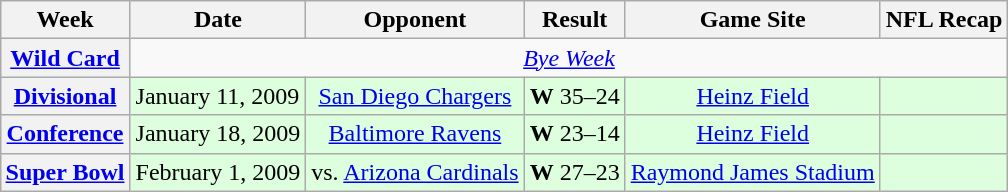<table class="wikitable" style="margin:auto;">
<tr>
<th>Week</th>
<th>Date</th>
<th>Opponent</th>
<th>Result</th>
<th>Game Site</th>
<th>NFL Recap</th>
</tr>
<tr>
<th><a href='#'>Wild Card</a></th>
<td colspan="7" style="text-align:center;"><em><a href='#'>Bye Week</a></em></td>
</tr>
<tr style="background:#dfd;">
<th><a href='#'>Divisional</a></th>
<td>January 11, 2009</td>
<td style="text-align:center;"><a href='#'>San Diego Chargers</a></td>
<td style="text-align:center;"><strong>W</strong> 35–24</td>
<td style="text-align:center;"><a href='#'>Heinz Field</a></td>
<td style="text-align:center;"></td>
</tr>
<tr style="background:#dfd;">
<th><a href='#'>Conference</a></th>
<td>January 18, 2009</td>
<td style="text-align:center;"><a href='#'>Baltimore Ravens</a></td>
<td style="text-align:center;"><strong>W</strong> 23–14</td>
<td style="text-align:center;"><a href='#'>Heinz Field</a></td>
<td style="text-align:center;"></td>
</tr>
<tr style="background:#dfd;">
<th><a href='#'>Super Bowl</a></th>
<td>February 1, 2009</td>
<td style="text-align:center;">vs. <a href='#'>Arizona Cardinals</a></td>
<td style="text-align:center;"><strong>W</strong> 27–23</td>
<td style="text-align:center;"><a href='#'>Raymond James Stadium</a></td>
<td style="text-align:center;"></td>
</tr>
</table>
